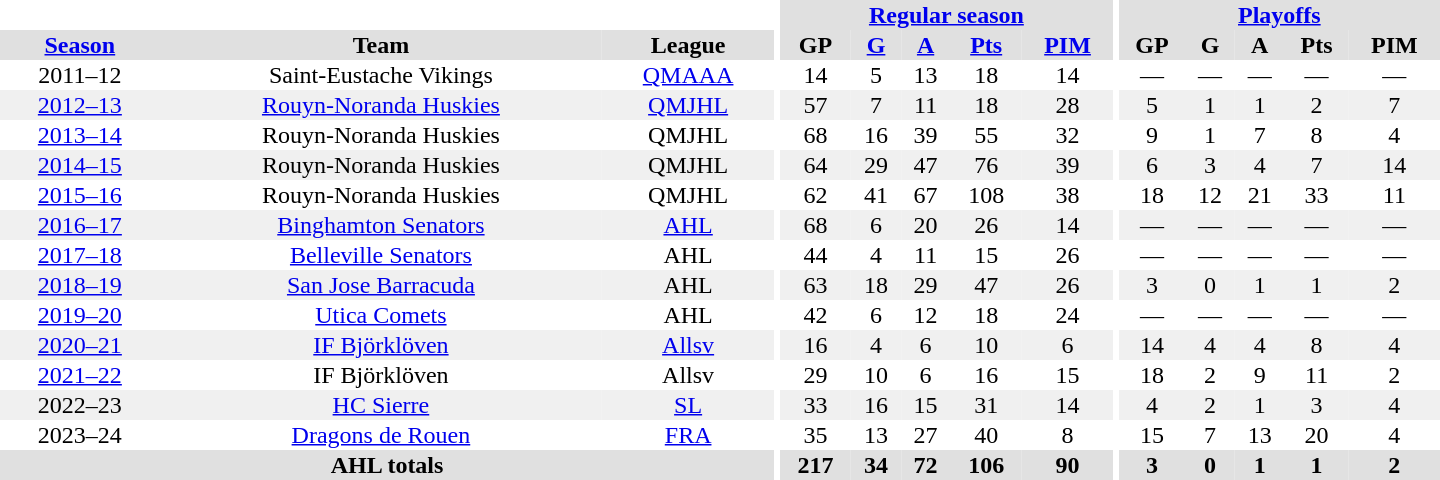<table border="0" cellpadding="1" cellspacing="0" style="text-align:center; width:60em">
<tr bgcolor="#e0e0e0">
<th colspan="3" bgcolor="#ffffff"></th>
<th rowspan="98" bgcolor="#ffffff"></th>
<th colspan="5"><a href='#'>Regular season</a></th>
<th rowspan="98" bgcolor="#ffffff"></th>
<th colspan="5"><a href='#'>Playoffs</a></th>
</tr>
<tr bgcolor="#e0e0e0">
<th><a href='#'>Season</a></th>
<th>Team</th>
<th>League</th>
<th>GP</th>
<th><a href='#'>G</a></th>
<th><a href='#'>A</a></th>
<th><a href='#'>Pts</a></th>
<th><a href='#'>PIM</a></th>
<th>GP</th>
<th>G</th>
<th>A</th>
<th>Pts</th>
<th>PIM</th>
</tr>
<tr>
<td>2011–12</td>
<td>Saint-Eustache Vikings</td>
<td><a href='#'>QMAAA</a></td>
<td>14</td>
<td>5</td>
<td>13</td>
<td>18</td>
<td>14</td>
<td>—</td>
<td>—</td>
<td>—</td>
<td>—</td>
<td>—</td>
</tr>
<tr bgcolor="#f0f0f0">
<td><a href='#'>2012–13</a></td>
<td><a href='#'>Rouyn-Noranda Huskies</a></td>
<td><a href='#'>QMJHL</a></td>
<td>57</td>
<td>7</td>
<td>11</td>
<td>18</td>
<td>28</td>
<td>5</td>
<td>1</td>
<td>1</td>
<td>2</td>
<td>7</td>
</tr>
<tr>
<td><a href='#'>2013–14</a></td>
<td>Rouyn-Noranda Huskies</td>
<td>QMJHL</td>
<td>68</td>
<td>16</td>
<td>39</td>
<td>55</td>
<td>32</td>
<td>9</td>
<td>1</td>
<td>7</td>
<td>8</td>
<td>4</td>
</tr>
<tr bgcolor="#f0f0f0">
<td><a href='#'>2014–15</a></td>
<td>Rouyn-Noranda Huskies</td>
<td>QMJHL</td>
<td>64</td>
<td>29</td>
<td>47</td>
<td>76</td>
<td>39</td>
<td>6</td>
<td>3</td>
<td>4</td>
<td>7</td>
<td>14</td>
</tr>
<tr>
<td><a href='#'>2015–16</a></td>
<td>Rouyn-Noranda Huskies</td>
<td>QMJHL</td>
<td>62</td>
<td>41</td>
<td>67</td>
<td>108</td>
<td>38</td>
<td>18</td>
<td>12</td>
<td>21</td>
<td>33</td>
<td>11</td>
</tr>
<tr bgcolor="#f0f0f0">
<td><a href='#'>2016–17</a></td>
<td><a href='#'>Binghamton Senators</a></td>
<td><a href='#'>AHL</a></td>
<td>68</td>
<td>6</td>
<td>20</td>
<td>26</td>
<td>14</td>
<td>—</td>
<td>—</td>
<td>—</td>
<td>—</td>
<td>—</td>
</tr>
<tr>
<td><a href='#'>2017–18</a></td>
<td><a href='#'>Belleville Senators</a></td>
<td>AHL</td>
<td>44</td>
<td>4</td>
<td>11</td>
<td>15</td>
<td>26</td>
<td>—</td>
<td>—</td>
<td>—</td>
<td>—</td>
<td>—</td>
</tr>
<tr bgcolor="#f0f0f0">
<td><a href='#'>2018–19</a></td>
<td><a href='#'>San Jose Barracuda</a></td>
<td>AHL</td>
<td>63</td>
<td>18</td>
<td>29</td>
<td>47</td>
<td>26</td>
<td>3</td>
<td>0</td>
<td>1</td>
<td>1</td>
<td>2</td>
</tr>
<tr>
<td><a href='#'>2019–20</a></td>
<td><a href='#'>Utica Comets</a></td>
<td>AHL</td>
<td>42</td>
<td>6</td>
<td>12</td>
<td>18</td>
<td>24</td>
<td>—</td>
<td>—</td>
<td>—</td>
<td>—</td>
<td>—</td>
</tr>
<tr bgcolor="#f0f0f0">
<td><a href='#'>2020–21</a></td>
<td><a href='#'>IF Björklöven</a></td>
<td><a href='#'>Allsv</a></td>
<td>16</td>
<td>4</td>
<td>6</td>
<td>10</td>
<td>6</td>
<td>14</td>
<td>4</td>
<td>4</td>
<td>8</td>
<td>4</td>
</tr>
<tr>
<td><a href='#'>2021–22</a></td>
<td>IF Björklöven</td>
<td>Allsv</td>
<td>29</td>
<td>10</td>
<td>6</td>
<td>16</td>
<td>15</td>
<td>18</td>
<td>2</td>
<td>9</td>
<td>11</td>
<td>2</td>
</tr>
<tr bgcolor="#f0f0f0">
<td>2022–23</td>
<td><a href='#'>HC Sierre</a></td>
<td><a href='#'>SL</a></td>
<td>33</td>
<td>16</td>
<td>15</td>
<td>31</td>
<td>14</td>
<td>4</td>
<td>2</td>
<td>1</td>
<td>3</td>
<td>4</td>
</tr>
<tr>
<td>2023–24</td>
<td><a href='#'>Dragons de Rouen</a></td>
<td><a href='#'>FRA</a></td>
<td>35</td>
<td>13</td>
<td>27</td>
<td>40</td>
<td>8</td>
<td>15</td>
<td>7</td>
<td>13</td>
<td>20</td>
<td>4</td>
</tr>
<tr ALIGN="center" bgcolor="#e0e0e0">
<th colspan="3">AHL totals</th>
<th>217</th>
<th>34</th>
<th>72</th>
<th>106</th>
<th>90</th>
<th>3</th>
<th>0</th>
<th>1</th>
<th>1</th>
<th>2</th>
</tr>
</table>
